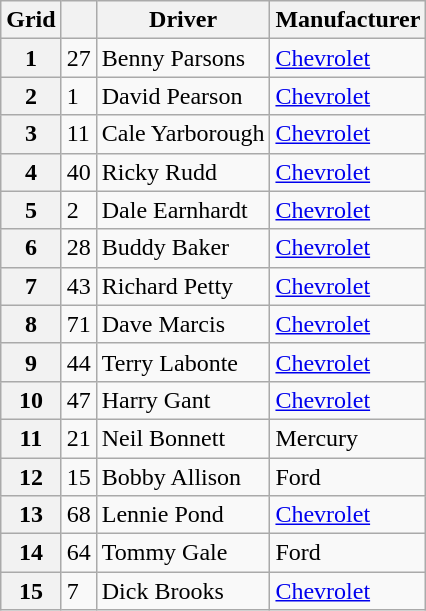<table class="wikitable">
<tr>
<th>Grid</th>
<th></th>
<th>Driver</th>
<th>Manufacturer</th>
</tr>
<tr>
<th>1</th>
<td>27</td>
<td>Benny Parsons</td>
<td><a href='#'>Chevrolet</a></td>
</tr>
<tr>
<th>2</th>
<td>1</td>
<td>David Pearson</td>
<td><a href='#'>Chevrolet</a></td>
</tr>
<tr>
<th>3</th>
<td>11</td>
<td>Cale Yarborough</td>
<td><a href='#'>Chevrolet</a></td>
</tr>
<tr>
<th>4</th>
<td>40</td>
<td>Ricky Rudd</td>
<td><a href='#'>Chevrolet</a></td>
</tr>
<tr>
<th>5</th>
<td>2</td>
<td>Dale Earnhardt</td>
<td><a href='#'>Chevrolet</a></td>
</tr>
<tr>
<th>6</th>
<td>28</td>
<td>Buddy Baker</td>
<td><a href='#'>Chevrolet</a></td>
</tr>
<tr>
<th>7</th>
<td>43</td>
<td>Richard Petty</td>
<td><a href='#'>Chevrolet</a></td>
</tr>
<tr>
<th>8</th>
<td>71</td>
<td>Dave Marcis</td>
<td><a href='#'>Chevrolet</a></td>
</tr>
<tr>
<th>9</th>
<td>44</td>
<td>Terry Labonte</td>
<td><a href='#'>Chevrolet</a></td>
</tr>
<tr>
<th>10</th>
<td>47</td>
<td>Harry Gant</td>
<td><a href='#'>Chevrolet</a></td>
</tr>
<tr>
<th>11</th>
<td>21</td>
<td>Neil Bonnett</td>
<td>Mercury</td>
</tr>
<tr>
<th>12</th>
<td>15</td>
<td>Bobby Allison</td>
<td>Ford</td>
</tr>
<tr>
<th>13</th>
<td>68</td>
<td>Lennie Pond</td>
<td><a href='#'>Chevrolet</a></td>
</tr>
<tr>
<th>14</th>
<td>64</td>
<td>Tommy Gale</td>
<td>Ford</td>
</tr>
<tr>
<th>15</th>
<td>7</td>
<td>Dick Brooks</td>
<td><a href='#'>Chevrolet</a></td>
</tr>
</table>
